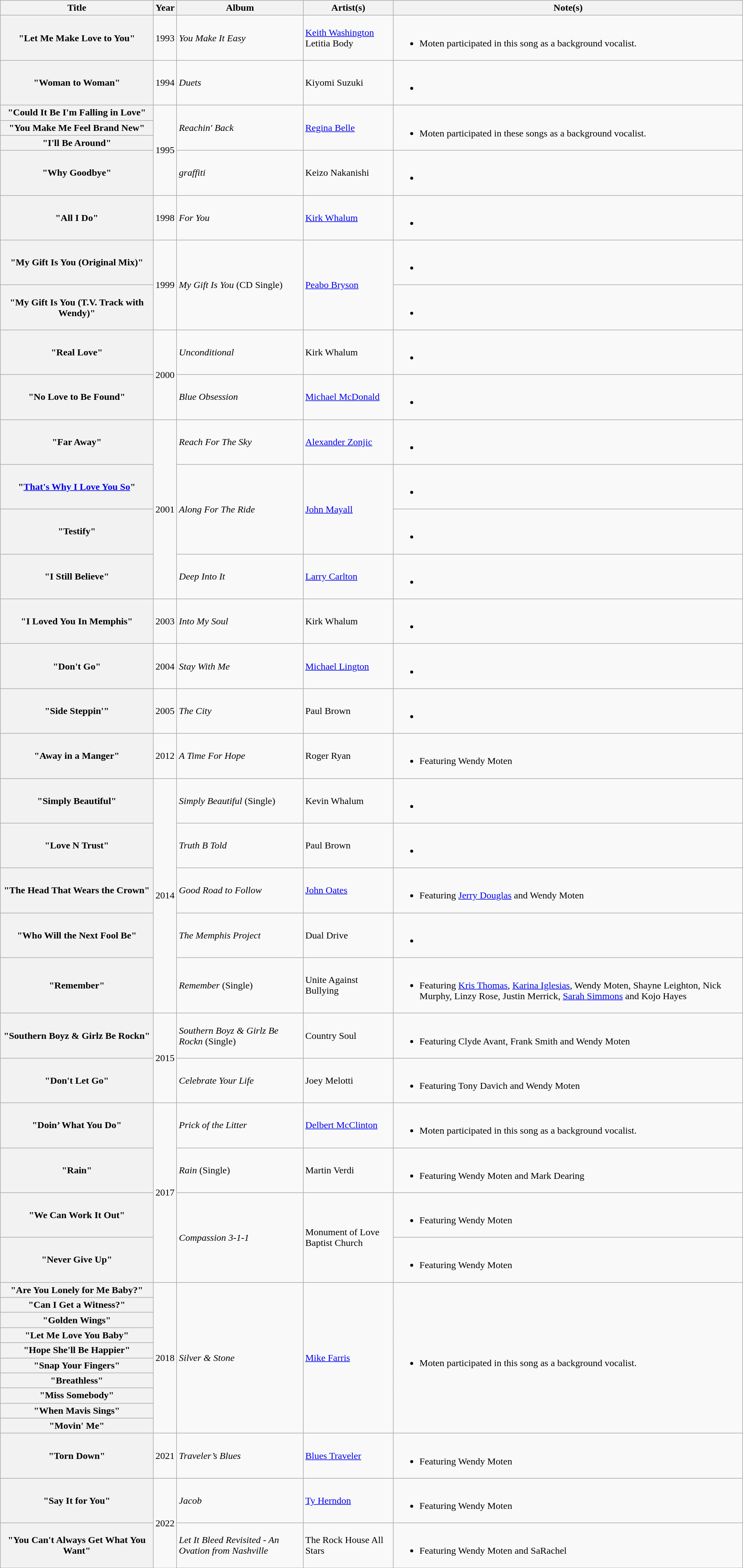<table class="wikitable plainrowheaders">
<tr>
<th scope="col" style="width:27em;">Title</th>
<th scope="col">Year</th>
<th scope="col" style="width:21em;">Album</th>
<th scope="col" style="width:14em;">Artist(s)</th>
<th scope="col" style="width:70em;">Note(s)</th>
</tr>
<tr>
<th scope="row">"Let Me Make Love to You"</th>
<td align="center">1993</td>
<td><em>You Make It Easy</em></td>
<td><a href='#'>Keith Washington</a><br>Letitia Body</td>
<td><br><ul><li>Moten participated in this song as a background vocalist.</li></ul></td>
</tr>
<tr>
<th scope="row">"Woman to Woman"</th>
<td align="center">1994</td>
<td><em>Duets</em></td>
<td>Kiyomi Suzuki</td>
<td><br><ul><li></li></ul></td>
</tr>
<tr>
<th scope="row">"Could It Be I'm Falling in Love"</th>
<td rowspan=4 align="center">1995</td>
<td rowspan=3><em>Reachin' Back</em></td>
<td rowspan=3><a href='#'>Regina Belle</a></td>
<td rowspan=3><br><ul><li>Moten participated in these songs as a background vocalist.</li></ul></td>
</tr>
<tr>
<th scope="row">"You Make Me Feel Brand New"</th>
</tr>
<tr>
<th scope="row">"I'll Be Around"</th>
</tr>
<tr>
<th scope="row">"Why Goodbye"</th>
<td><em>graffiti</em></td>
<td>Keizo Nakanishi</td>
<td><br><ul><li></li></ul></td>
</tr>
<tr>
<th scope="row">"All I Do"</th>
<td align="center">1998</td>
<td><em>For You</em></td>
<td><a href='#'>Kirk Whalum</a></td>
<td><br><ul><li></li></ul></td>
</tr>
<tr>
<th scope="row">"My Gift Is You (Original Mix)"</th>
<td rowspan=2 align="center">1999</td>
<td rowspan=2><em>My Gift Is You</em> (CD Single)</td>
<td rowspan=2><a href='#'>Peabo Bryson</a></td>
<td><br><ul><li></li></ul></td>
</tr>
<tr>
<th scope="row">"My Gift Is You (T.V. Track with Wendy)"</th>
<td><br><ul><li></li></ul></td>
</tr>
<tr>
<th scope="row">"Real Love"</th>
<td rowspan=2 align="center">2000</td>
<td><em>Unconditional</em></td>
<td>Kirk Whalum</td>
<td><br><ul><li></li></ul></td>
</tr>
<tr>
<th scope="row">"No Love to Be Found"</th>
<td><em>Blue Obsession</em></td>
<td><a href='#'>Michael McDonald</a></td>
<td><br><ul><li></li></ul></td>
</tr>
<tr>
<th scope="row">"Far Away"</th>
<td rowspan=4 align="center">2001</td>
<td><em>Reach For The Sky</em></td>
<td><a href='#'>Alexander Zonjic</a></td>
<td><br><ul><li></li></ul></td>
</tr>
<tr>
<th scope="row">"<a href='#'>That's Why I Love You So</a>"</th>
<td rowspan=2><em>Along For The Ride</em></td>
<td rowspan=2><a href='#'>John Mayall</a></td>
<td><br><ul><li></li></ul></td>
</tr>
<tr>
<th scope="row">"Testify"</th>
<td><br><ul><li></li></ul></td>
</tr>
<tr>
<th scope="row">"I Still Believe"</th>
<td><em>Deep Into It</em></td>
<td><a href='#'>Larry Carlton</a></td>
<td><br><ul><li></li></ul></td>
</tr>
<tr>
<th scope="row">"I Loved You In Memphis"</th>
<td align="center">2003</td>
<td><em>Into My Soul</em></td>
<td>Kirk Whalum</td>
<td><br><ul><li></li></ul></td>
</tr>
<tr>
<th scope="row">"Don't Go"</th>
<td align="center">2004</td>
<td><em>Stay With Me</em></td>
<td><a href='#'>Michael Lington</a></td>
<td><br><ul><li></li></ul></td>
</tr>
<tr>
<th scope="row">"Side Steppin'"</th>
<td align="center">2005</td>
<td><em>The City</em></td>
<td>Paul Brown</td>
<td><br><ul><li></li></ul></td>
</tr>
<tr>
<th scope="row">"Away in a Manger"</th>
<td align="center">2012</td>
<td><em>A Time For Hope</em></td>
<td>Roger Ryan</td>
<td><br><ul><li>Featuring Wendy Moten</li></ul></td>
</tr>
<tr>
<th scope="row">"Simply Beautiful"</th>
<td rowspan=5 align="center">2014</td>
<td><em>Simply Beautiful</em> (Single)</td>
<td>Kevin Whalum</td>
<td><br><ul><li></li></ul></td>
</tr>
<tr>
<th scope="row">"Love N Trust"</th>
<td><em>Truth B Told</em></td>
<td>Paul Brown</td>
<td><br><ul><li></li></ul></td>
</tr>
<tr>
<th scope="row">"The Head That Wears the Crown"</th>
<td><em>Good Road to Follow</em></td>
<td><a href='#'>John Oates</a></td>
<td><br><ul><li>Featuring <a href='#'>Jerry Douglas</a> and Wendy Moten</li></ul></td>
</tr>
<tr>
<th scope="row">"Who Will the Next Fool Be"</th>
<td><em>The Memphis Project</em></td>
<td>Dual Drive</td>
<td><br><ul><li></li></ul></td>
</tr>
<tr>
<th scope="row">"Remember"</th>
<td><em>Remember</em> (Single)</td>
<td>Unite Against Bullying</td>
<td><br><ul><li>Featuring <a href='#'>Kris Thomas</a>, <a href='#'>Karina Iglesias</a>, Wendy Moten, Shayne Leighton, Nick Murphy, Linzy Rose, Justin Merrick, <a href='#'>Sarah Simmons</a> and Kojo Hayes</li></ul></td>
</tr>
<tr>
<th scope="row">"Southern Boyz & Girlz Be Rockn"</th>
<td rowspan=2 align="center">2015</td>
<td><em>Southern Boyz & Girlz Be Rockn</em> (Single)</td>
<td>Country Soul</td>
<td><br><ul><li>Featuring Clyde Avant, Frank Smith and Wendy Moten</li></ul></td>
</tr>
<tr>
<th scope="row">"Don't Let Go"</th>
<td><em>Celebrate Your Life</em></td>
<td>Joey Melotti</td>
<td><br><ul><li>Featuring Tony Davich and Wendy Moten</li></ul></td>
</tr>
<tr>
<th scope="row">"Doin’ What You Do"</th>
<td rowspan=4 align="center">2017</td>
<td><em>Prick of the Litter</em></td>
<td><a href='#'>Delbert McClinton</a></td>
<td><br><ul><li>Moten participated in this song as a background vocalist.</li></ul></td>
</tr>
<tr>
<th scope="row">"Rain"</th>
<td><em>Rain</em> (Single)</td>
<td>Martin Verdi</td>
<td><br><ul><li>Featuring Wendy Moten and Mark Dearing</li></ul></td>
</tr>
<tr>
<th scope="row">"We Can Work It Out"</th>
<td rowspan=2><em>Compassion 3-1-1</em></td>
<td rowspan=2>Monument of Love Baptist Church</td>
<td><br><ul><li>Featuring Wendy Moten</li></ul></td>
</tr>
<tr>
<th scope="row">"Never Give Up"</th>
<td><br><ul><li>Featuring Wendy Moten</li></ul></td>
</tr>
<tr>
<th scope="row">"Are You Lonely for Me Baby?"</th>
<td rowspan=10 align="center">2018</td>
<td rowspan=10><em>Silver & Stone</em></td>
<td rowspan=10><a href='#'>Mike Farris</a></td>
<td rowspan=10><br><ul><li>Moten participated in this song as a background vocalist.</li></ul></td>
</tr>
<tr>
<th scope="row">"Can I Get a Witness?"</th>
</tr>
<tr>
<th scope="row">"Golden Wings"</th>
</tr>
<tr>
<th scope="row">"Let Me Love You Baby"</th>
</tr>
<tr>
<th scope="row">"Hope She'll Be Happier"</th>
</tr>
<tr>
<th scope="row">"Snap Your Fingers"</th>
</tr>
<tr>
<th scope="row">"Breathless"</th>
</tr>
<tr>
<th scope="row">"Miss Somebody"</th>
</tr>
<tr>
<th scope="row">"When Mavis Sings"</th>
</tr>
<tr>
<th scope="row">"Movin' Me"</th>
</tr>
<tr>
<th scope="row">"Torn Down"</th>
<td>2021</td>
<td><em>Traveler’s Blues</em></td>
<td><a href='#'>Blues Traveler</a></td>
<td><br><ul><li>Featuring Wendy Moten</li></ul></td>
</tr>
<tr>
<th scope="row">"Say It for You"</th>
<td rowspan=4 align="center">2022</td>
<td><em>Jacob</em></td>
<td><a href='#'>Ty Herndon</a></td>
<td><br><ul><li>Featuring Wendy Moten</li></ul></td>
</tr>
<tr>
<th scope="row">"You Can't Always Get What You Want"</th>
<td><em>Let It Bleed Revisited - An Ovation from Nashville</em></td>
<td>The Rock House All Stars</td>
<td><br><ul><li>Featuring Wendy Moten and SaRachel</li></ul></td>
</tr>
<tr>
</tr>
</table>
